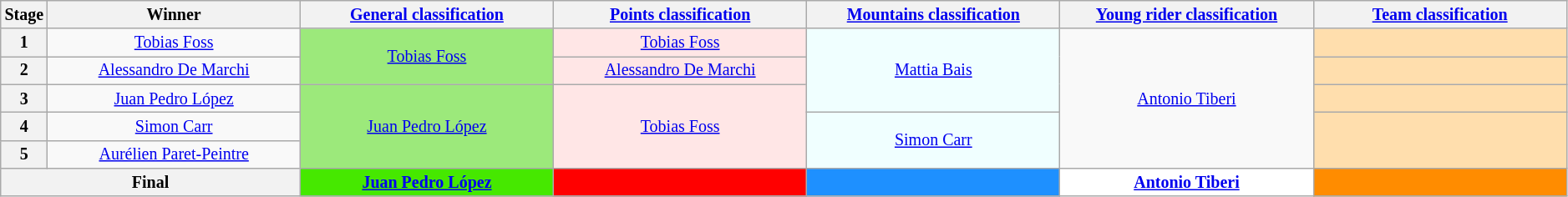<table class="wikitable" style="text-align: center; font-size:smaller;">
<tr>
<th width="1%">Stage</th>
<th width="16.5%">Winner</th>
<th width="16.5%"><a href='#'>General classification</a><br></th>
<th width="16.5%"><a href='#'>Points classification</a><br></th>
<th width="16.5%"><a href='#'>Mountains classification</a><br></th>
<th width="16.5%"><a href='#'>Young rider classification</a><br></th>
<th width="16.5%"><a href='#'>Team classification</a></th>
</tr>
<tr>
<th>1</th>
<td><a href='#'>Tobias Foss</a></td>
<td style="background:#9CE97B;" rowspan="2"><a href='#'>Tobias Foss</a></td>
<td style="background:#FFE6E6;"><a href='#'>Tobias Foss</a></td>
<td style="background:azure;" rowspan="3"><a href='#'>Mattia Bais</a></td>
<td style="background:offwhite;" rowspan="5"><a href='#'>Antonio Tiberi</a></td>
<td style="background:navajowhite;"></td>
</tr>
<tr>
<th>2</th>
<td><a href='#'>Alessandro De Marchi</a></td>
<td style="background:#FFE6E6;"><a href='#'>Alessandro De Marchi</a></td>
<td style="background:navajowhite;"></td>
</tr>
<tr>
<th>3</th>
<td><a href='#'>Juan Pedro López</a></td>
<td style="background:#9CE97B;" rowspan="3"><a href='#'>Juan Pedro López</a></td>
<td style="background:#FFE6E6;" rowspan="3"><a href='#'>Tobias Foss</a></td>
<td style="background:navajowhite;"></td>
</tr>
<tr>
<th>4</th>
<td><a href='#'>Simon Carr</a></td>
<td style="background:azure;" rowspan="2"><a href='#'>Simon Carr</a></td>
<td style="background:navajowhite;" rowspan="2"></td>
</tr>
<tr>
<th>5</th>
<td><a href='#'>Aurélien Paret-Peintre</a></td>
</tr>
<tr>
<th colspan="2">Final</th>
<th style="background:#46E800;"><a href='#'>Juan Pedro López</a></th>
<th style="background:#f00;"></th>
<th style="background:dodgerblue;"></th>
<th style="background:white;"><a href='#'>Antonio Tiberi</a></th>
<th style="background:#FF8C00;"></th>
</tr>
</table>
